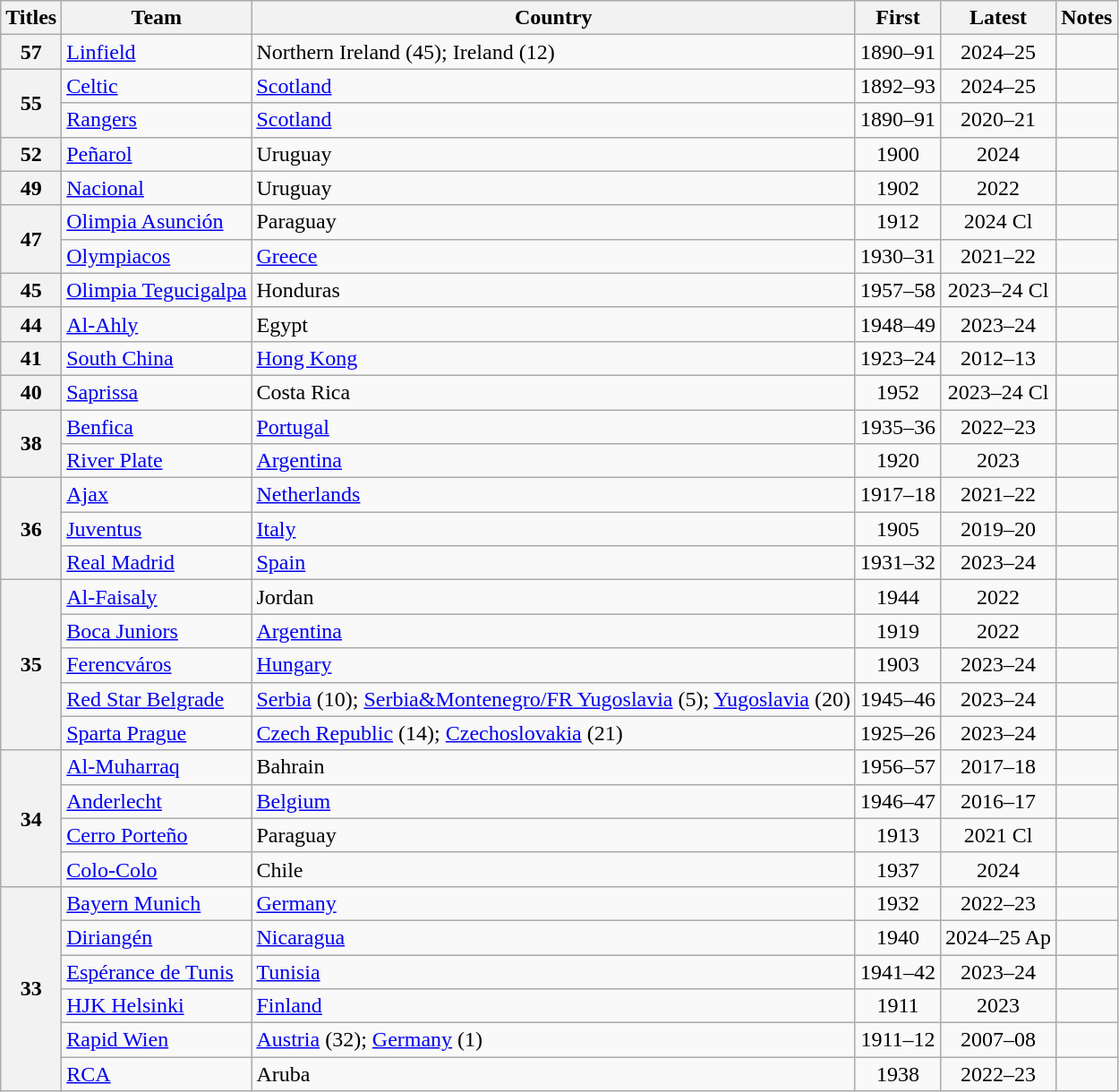<table class="wikitable" style="text-align:center">
<tr>
<th>Titles</th>
<th>Team</th>
<th>Country</th>
<th>First</th>
<th>Latest</th>
<th>Notes</th>
</tr>
<tr>
<th scope=row rowspan=1>57</th>
<td align=left><a href='#'>Linfield</a></td>
<td align=left> Northern Ireland (45);  Ireland (12)</td>
<td>1890–91</td>
<td>2024–25</td>
<td></td>
</tr>
<tr>
<th scope=row rowspan=2>55</th>
<td align=left><a href='#'>Celtic</a></td>
<td align=left> <a href='#'>Scotland</a></td>
<td>1892–93</td>
<td>2024–25</td>
<td></td>
</tr>
<tr>
<td align=left><a href='#'>Rangers</a></td>
<td align=left> <a href='#'>Scotland</a></td>
<td>1890–91</td>
<td>2020–21</td>
<td></td>
</tr>
<tr>
<th scope=row rowspan=1>52</th>
<td align=left><a href='#'>Peñarol</a></td>
<td align=left> Uruguay</td>
<td>1900</td>
<td>2024</td>
<td></td>
</tr>
<tr>
<th scope=row rowspan=1>49</th>
<td align=left><a href='#'>Nacional</a></td>
<td align=left> Uruguay</td>
<td>1902</td>
<td>2022</td>
<td></td>
</tr>
<tr>
<th scope=row rowspan=2>47</th>
<td align=left><a href='#'>Olimpia Asunción</a></td>
<td align=left> Paraguay</td>
<td>1912</td>
<td>2024 Cl</td>
<td></td>
</tr>
<tr>
<td align=left><a href='#'>Olympiacos</a></td>
<td align=left> <a href='#'>Greece</a></td>
<td>1930–31</td>
<td>2021–22</td>
<td></td>
</tr>
<tr>
<th scope=row rowspan=1>45</th>
<td align=left><a href='#'>Olimpia Tegucigalpa</a></td>
<td align=left> Honduras</td>
<td>1957–58</td>
<td>2023–24 Cl</td>
<td></td>
</tr>
<tr>
<th scope=row rowspan=1>44</th>
<td align=left><a href='#'>Al-Ahly</a></td>
<td align=left> Egypt</td>
<td>1948–49</td>
<td>2023–24</td>
<td></td>
</tr>
<tr>
<th scope=row rowspan=1>41</th>
<td align=left><a href='#'>South China</a></td>
<td align=left> <a href='#'>Hong Kong</a></td>
<td>1923–24</td>
<td>2012–13</td>
<td></td>
</tr>
<tr>
<th scope=row rowspan=1>40</th>
<td align=left><a href='#'>Saprissa</a></td>
<td align=left> Costa Rica</td>
<td>1952</td>
<td>2023–24 Cl</td>
<td></td>
</tr>
<tr>
<th scope=row rowspan=2>38</th>
<td align=left><a href='#'>Benfica</a></td>
<td align=left> <a href='#'>Portugal</a></td>
<td>1935–36</td>
<td>2022–23</td>
<td></td>
</tr>
<tr>
<td align=left><a href='#'>River Plate</a></td>
<td align=left> <a href='#'>Argentina</a></td>
<td>1920</td>
<td>2023</td>
<td></td>
</tr>
<tr>
<th scope=row rowspan=3>36</th>
<td align=left><a href='#'>Ajax</a></td>
<td align=left> <a href='#'>Netherlands</a></td>
<td>1917–18</td>
<td>2021–22</td>
<td></td>
</tr>
<tr>
<td align=left><a href='#'>Juventus</a></td>
<td align=left> <a href='#'>Italy</a></td>
<td>1905</td>
<td>2019–20</td>
<td></td>
</tr>
<tr>
<td align=left><a href='#'>Real Madrid</a></td>
<td align=left> <a href='#'>Spain</a></td>
<td>1931–32</td>
<td>2023–24</td>
<td></td>
</tr>
<tr>
<th scope=row rowspan=5>35</th>
<td align=left><a href='#'>Al-Faisaly</a></td>
<td align=left> Jordan</td>
<td>1944</td>
<td>2022</td>
<td></td>
</tr>
<tr>
<td align=left><a href='#'>Boca Juniors</a></td>
<td align=left> <a href='#'>Argentina</a></td>
<td>1919</td>
<td>2022</td>
<td></td>
</tr>
<tr>
<td align=left><a href='#'>Ferencváros</a></td>
<td align=left> <a href='#'>Hungary</a></td>
<td>1903</td>
<td>2023–24</td>
<td></td>
</tr>
<tr>
<td align=left><a href='#'>Red Star Belgrade</a></td>
<td align=left> <a href='#'>Serbia</a> (10);  <a href='#'>Serbia&Montenegro/FR Yugoslavia</a> (5);  <a href='#'>Yugoslavia</a> (20)</td>
<td>1945–46</td>
<td>2023–24</td>
<td></td>
</tr>
<tr>
<td align=left><a href='#'>Sparta Prague</a></td>
<td align=left> <a href='#'>Czech Republic</a> (14);  <a href='#'>Czechoslovakia</a> (21)</td>
<td>1925–26</td>
<td>2023–24</td>
<td></td>
</tr>
<tr>
<th scope=row rowspan=4>34</th>
<td align=left><a href='#'>Al-Muharraq</a></td>
<td align=left> Bahrain</td>
<td>1956–57</td>
<td>2017–18</td>
<td></td>
</tr>
<tr>
<td align=left><a href='#'>Anderlecht</a></td>
<td align=left> <a href='#'>Belgium</a></td>
<td>1946–47</td>
<td>2016–17</td>
<td></td>
</tr>
<tr>
<td align=left><a href='#'>Cerro Porteño</a></td>
<td align=left> Paraguay</td>
<td>1913</td>
<td>2021 Cl</td>
<td></td>
</tr>
<tr>
<td align=left><a href='#'>Colo-Colo</a></td>
<td align=left> Chile</td>
<td>1937</td>
<td>2024</td>
<td></td>
</tr>
<tr>
<th scope=row rowspan=6>33</th>
<td align=left><a href='#'>Bayern Munich</a></td>
<td align=left> <a href='#'>Germany</a></td>
<td>1932</td>
<td>2022–23</td>
<td></td>
</tr>
<tr>
<td align=left><a href='#'>Diriangén</a></td>
<td align=left> <a href='#'>Nicaragua</a></td>
<td>1940</td>
<td>2024–25 Ap</td>
<td></td>
</tr>
<tr>
<td align=left><a href='#'>Espérance de Tunis</a></td>
<td align=left> <a href='#'>Tunisia</a></td>
<td>1941–42</td>
<td>2023–24</td>
<td></td>
</tr>
<tr>
<td align=left><a href='#'>HJK Helsinki</a></td>
<td align=left> <a href='#'>Finland</a></td>
<td>1911</td>
<td>2023</td>
<td></td>
</tr>
<tr>
<td align=left><a href='#'>Rapid Wien</a></td>
<td align=left> <a href='#'>Austria</a> (32);  <a href='#'>Germany</a> (1)</td>
<td>1911–12</td>
<td>2007–08</td>
<td></td>
</tr>
<tr>
<td align=left><a href='#'>RCA</a></td>
<td align=left> Aruba</td>
<td>1938</td>
<td>2022–23</td>
<td></td>
</tr>
</table>
